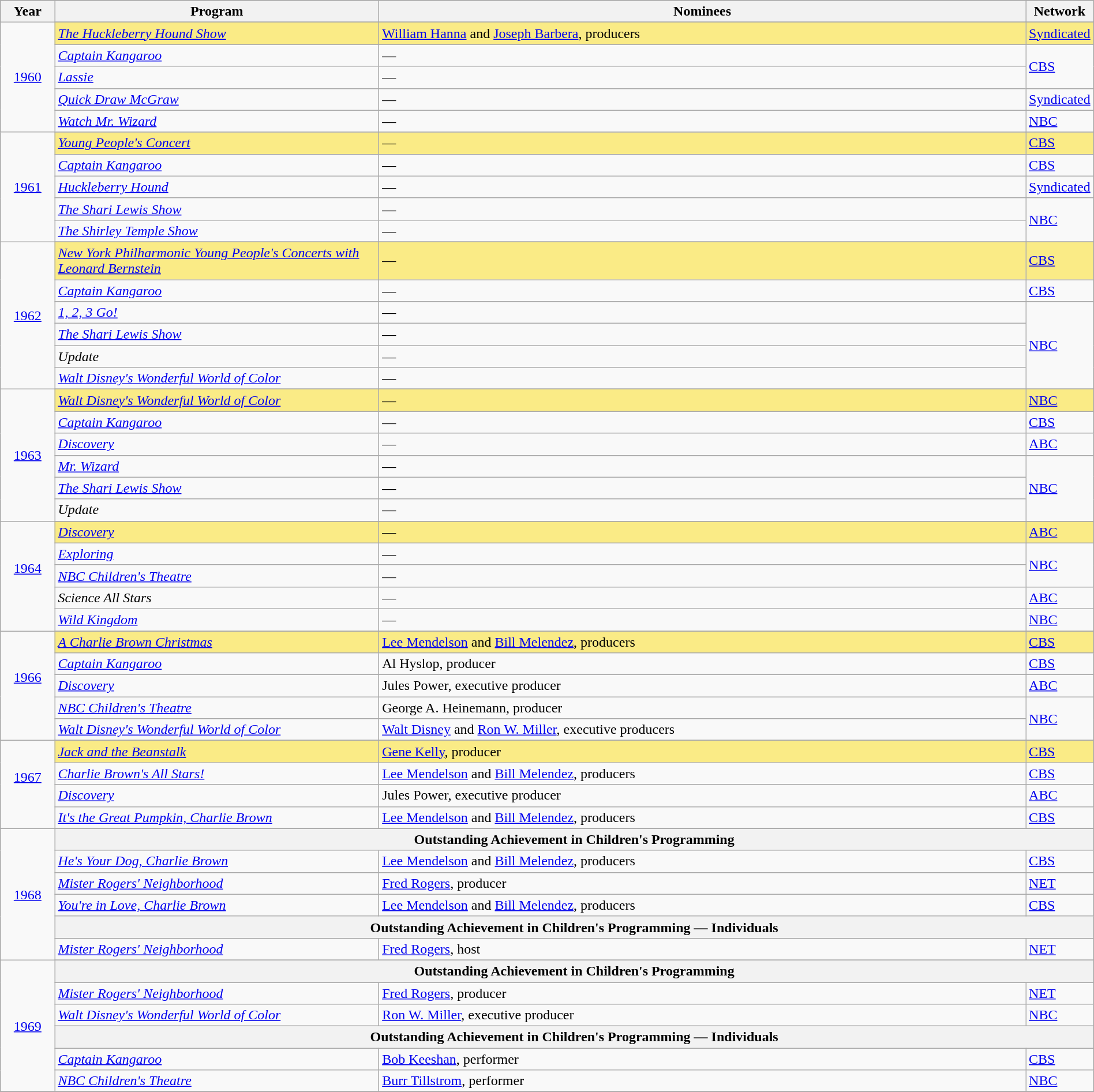<table class="wikitable" style="width:100%">
<tr bgcolor="#bebebe">
<th width="5%">Year</th>
<th width="30%">Program</th>
<th width="60%">Nominees</th>
<th width="5%">Network</th>
</tr>
<tr>
<td rowspan=6 style="text-align:center"><a href='#'>1960</a><br></td>
</tr>
<tr style="background:#FAEB86;">
<td><em><a href='#'>The Huckleberry Hound Show</a></em></td>
<td><a href='#'>William Hanna</a> and <a href='#'>Joseph Barbera</a>, producers</td>
<td><a href='#'>Syndicated</a></td>
</tr>
<tr>
<td><em><a href='#'>Captain Kangaroo</a></em></td>
<td>—</td>
<td rowspan=2><a href='#'>CBS</a></td>
</tr>
<tr>
<td><em><a href='#'>Lassie</a></em></td>
<td>—</td>
</tr>
<tr>
<td><em><a href='#'>Quick Draw McGraw</a></em></td>
<td>—</td>
<td><a href='#'>Syndicated</a></td>
</tr>
<tr>
<td><em><a href='#'>Watch Mr. Wizard</a></em></td>
<td>—</td>
<td><a href='#'>NBC</a></td>
</tr>
<tr>
<td rowspan=6 style="text-align:center"><a href='#'>1961</a><br></td>
</tr>
<tr style="background:#FAEB86;">
<td><em><a href='#'>Young People's Concert</a></em></td>
<td>—</td>
<td><a href='#'>CBS</a></td>
</tr>
<tr>
<td><em><a href='#'>Captain Kangaroo</a></em></td>
<td>—</td>
<td><a href='#'>CBS</a></td>
</tr>
<tr>
<td><em><a href='#'>Huckleberry Hound</a></em></td>
<td>—</td>
<td><a href='#'>Syndicated</a></td>
</tr>
<tr>
<td><em><a href='#'>The Shari Lewis Show</a></em></td>
<td>—</td>
<td rowspan=2><a href='#'>NBC</a></td>
</tr>
<tr>
<td><em><a href='#'>The Shirley Temple Show</a></em></td>
<td>—</td>
</tr>
<tr>
<td rowspan=7 style="text-align:center"><a href='#'>1962</a><br></td>
</tr>
<tr style="background:#FAEB86;">
<td><em><a href='#'>New York Philharmonic Young People's Concerts with Leonard Bernstein</a></em></td>
<td>—</td>
<td><a href='#'>CBS</a></td>
</tr>
<tr>
<td><em><a href='#'>Captain Kangaroo</a></em></td>
<td>—</td>
<td><a href='#'>CBS</a></td>
</tr>
<tr>
<td><em><a href='#'>1, 2, 3 Go!</a></em></td>
<td>—</td>
<td rowspan=4><a href='#'>NBC</a></td>
</tr>
<tr>
<td><em><a href='#'>The Shari Lewis Show</a></em></td>
<td>—</td>
</tr>
<tr>
<td><em>Update</em></td>
<td>—</td>
</tr>
<tr>
<td><em><a href='#'>Walt Disney's Wonderful World of Color</a></em></td>
<td>—</td>
</tr>
<tr>
<td rowspan=7 style="text-align:center"><a href='#'>1963</a><br></td>
</tr>
<tr style="background:#FAEB86;">
<td><em><a href='#'>Walt Disney's Wonderful World of Color</a></em></td>
<td>—</td>
<td><a href='#'>NBC</a></td>
</tr>
<tr>
<td><em><a href='#'>Captain Kangaroo</a></em></td>
<td>—</td>
<td><a href='#'>CBS</a></td>
</tr>
<tr>
<td><em><a href='#'>Discovery</a></em></td>
<td>—</td>
<td><a href='#'>ABC</a></td>
</tr>
<tr>
<td><em><a href='#'>Mr. Wizard</a></em></td>
<td>—</td>
<td rowspan=3><a href='#'>NBC</a></td>
</tr>
<tr>
<td><em><a href='#'>The Shari Lewis Show</a></em></td>
<td>—</td>
</tr>
<tr>
<td><em>Update</em></td>
<td>—</td>
</tr>
<tr>
<td rowspan=6 style="text-align:center"><a href='#'>1964</a><br><br></td>
</tr>
<tr style="background:#FAEB86;">
<td><em><a href='#'>Discovery</a></em></td>
<td>—</td>
<td><a href='#'>ABC</a></td>
</tr>
<tr>
<td><em><a href='#'>Exploring</a></em></td>
<td>—</td>
<td rowspan=2><a href='#'>NBC</a></td>
</tr>
<tr>
<td><em><a href='#'>NBC Children's Theatre</a></em></td>
<td>—</td>
</tr>
<tr>
<td><em>Science All Stars</em></td>
<td>—</td>
<td><a href='#'>ABC</a></td>
</tr>
<tr>
<td><em><a href='#'>Wild Kingdom</a></em></td>
<td>—</td>
<td><a href='#'>NBC</a></td>
</tr>
<tr>
<td rowspan=6 style="text-align:center"><a href='#'>1966</a><br><br></td>
</tr>
<tr style="background:#FAEB86;">
<td><em><a href='#'>A Charlie Brown Christmas</a></em></td>
<td><a href='#'>Lee Mendelson</a> and <a href='#'>Bill Melendez</a>, producers</td>
<td><a href='#'>CBS</a></td>
</tr>
<tr>
<td><em><a href='#'>Captain Kangaroo</a></em></td>
<td>Al Hyslop, producer</td>
<td><a href='#'>CBS</a></td>
</tr>
<tr>
<td><em><a href='#'>Discovery</a></em></td>
<td>Jules Power, executive producer</td>
<td><a href='#'>ABC</a></td>
</tr>
<tr>
<td><em><a href='#'>NBC Children's Theatre</a></em><br></td>
<td>George A. Heinemann, producer</td>
<td rowspan=2><a href='#'>NBC</a></td>
</tr>
<tr>
<td><em><a href='#'>Walt Disney's Wonderful World of Color</a></em></td>
<td><a href='#'>Walt Disney</a> and <a href='#'>Ron W. Miller</a>, executive producers</td>
</tr>
<tr>
<td rowspan=5 style="text-align:center"><a href='#'>1967</a><br><br></td>
</tr>
<tr style="background:#FAEB86;">
<td><em><a href='#'>Jack and the Beanstalk</a></em></td>
<td><a href='#'>Gene Kelly</a>, producer</td>
<td><a href='#'>CBS</a></td>
</tr>
<tr>
<td><em><a href='#'>Charlie Brown's All Stars!</a></em></td>
<td><a href='#'>Lee Mendelson</a> and <a href='#'>Bill Melendez</a>, producers</td>
<td><a href='#'>CBS</a></td>
</tr>
<tr>
<td><em><a href='#'>Discovery</a></em></td>
<td>Jules Power, executive producer</td>
<td><a href='#'>ABC</a></td>
</tr>
<tr>
<td><em><a href='#'>It's the Great Pumpkin, Charlie Brown</a></em></td>
<td><a href='#'>Lee Mendelson</a> and <a href='#'>Bill Melendez</a>, producers</td>
<td><a href='#'>CBS</a></td>
</tr>
<tr>
<td rowspan=7 style="text-align:center"><a href='#'>1968</a><br></td>
</tr>
<tr>
<th colspan="4">Outstanding Achievement in Children's Programming</th>
</tr>
<tr>
<td><em><a href='#'>He's Your Dog, Charlie Brown</a></em></td>
<td><a href='#'>Lee Mendelson</a> and <a href='#'>Bill Melendez</a>, producers</td>
<td><a href='#'>CBS</a></td>
</tr>
<tr>
<td><em><a href='#'>Mister Rogers' Neighborhood</a></em></td>
<td><a href='#'>Fred Rogers</a>, producer</td>
<td><a href='#'>NET</a></td>
</tr>
<tr>
<td><em><a href='#'>You're in Love, Charlie Brown</a></em></td>
<td><a href='#'>Lee Mendelson</a> and <a href='#'>Bill Melendez</a>, producers</td>
<td><a href='#'>CBS</a></td>
</tr>
<tr>
<th colspan="4">Outstanding Achievement in Children's Programming — Individuals </th>
</tr>
<tr>
<td><em><a href='#'>Mister Rogers' Neighborhood</a></em></td>
<td><a href='#'>Fred Rogers</a>, host</td>
<td><a href='#'>NET</a></td>
</tr>
<tr>
<td rowspan=7 style="text-align:center"><a href='#'>1969</a><br></td>
</tr>
<tr>
<th colspan="4">Outstanding Achievement in Children's Programming</th>
</tr>
<tr>
<td><em><a href='#'>Mister Rogers' Neighborhood</a></em></td>
<td><a href='#'>Fred Rogers</a>, producer</td>
<td><a href='#'>NET</a></td>
</tr>
<tr>
<td><em><a href='#'>Walt Disney's Wonderful World of Color</a></em></td>
<td><a href='#'>Ron W. Miller</a>, executive producer</td>
<td><a href='#'>NBC</a></td>
</tr>
<tr>
<th colspan="4">Outstanding Achievement in Children's Programming — Individuals </th>
</tr>
<tr>
<td><em><a href='#'>Captain Kangaroo</a></em></td>
<td><a href='#'>Bob Keeshan</a>, performer</td>
<td><a href='#'>CBS</a></td>
</tr>
<tr>
<td><em><a href='#'>NBC Children's Theatre</a></em><br></td>
<td><a href='#'>Burr Tillstrom</a>, performer</td>
<td><a href='#'>NBC</a></td>
</tr>
<tr>
</tr>
</table>
